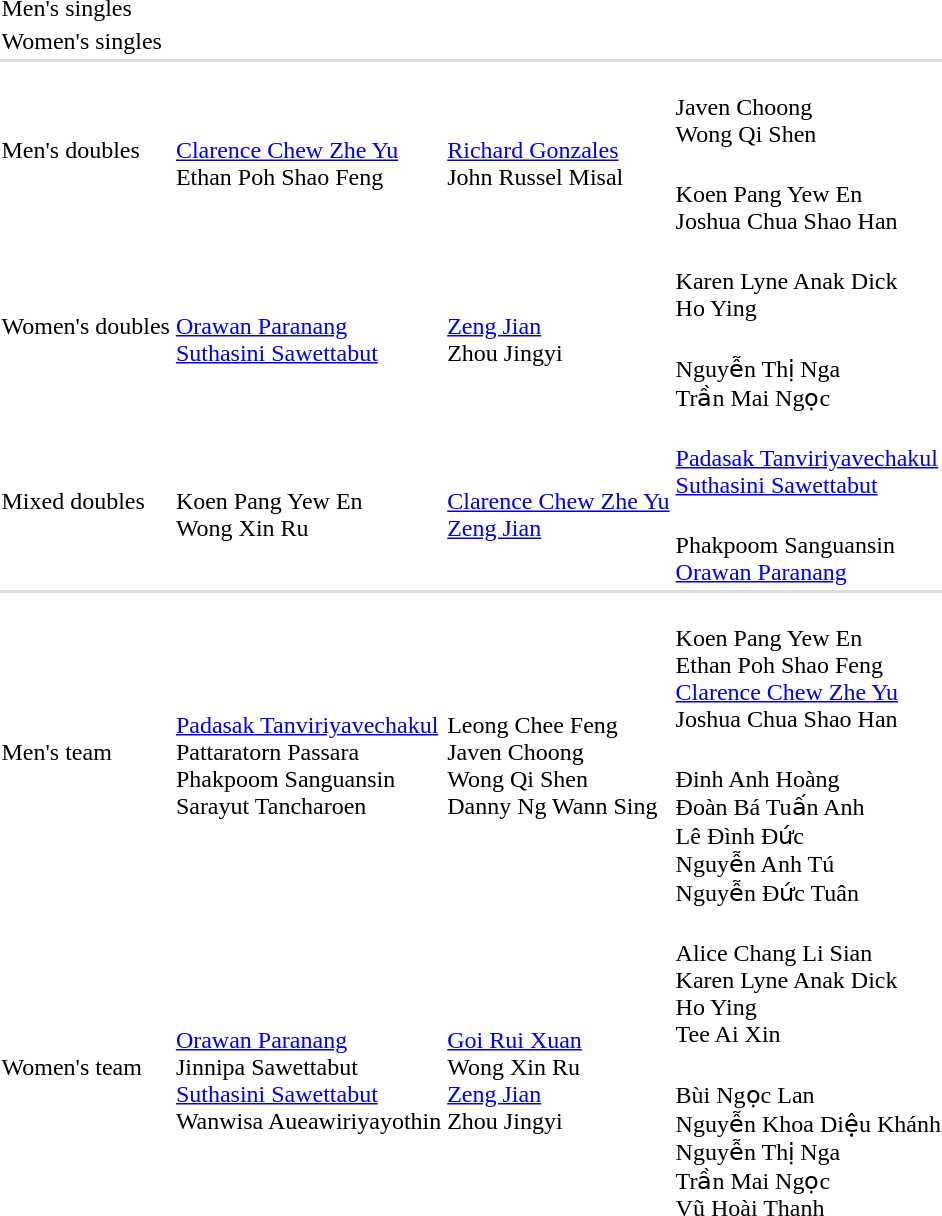<table>
<tr>
<td rowspan=2>Men's singles<br></td>
<td rowspan=2></td>
<td rowspan=2 nowrap></td>
<td></td>
</tr>
<tr>
<td></td>
</tr>
<tr>
<td rowspan=2>Women's singles<br></td>
<td rowspan=2></td>
<td rowspan=2></td>
<td></td>
</tr>
<tr>
<td></td>
</tr>
<tr bgcolor=#dddddd>
<td colspan="4"></td>
</tr>
<tr>
<td rowspan=2>Men's doubles<br></td>
<td rowspan=2><br><a href='#'>Clarence Chew Zhe Yu</a><br>Ethan Poh Shao Feng</td>
<td rowspan=2><br><a href='#'>Richard Gonzales</a><br>John Russel Misal</td>
<td><br>Javen Choong<br>Wong Qi Shen</td>
</tr>
<tr>
<td><br>Koen Pang Yew En<br>Joshua Chua Shao Han</td>
</tr>
<tr>
<td rowspan=2>Women's doubles<br></td>
<td rowspan=2><br><a href='#'>Orawan Paranang</a><br><a href='#'>Suthasini Sawettabut</a></td>
<td rowspan=2><br><a href='#'>Zeng Jian</a><br>Zhou Jingyi</td>
<td><br>Karen Lyne Anak Dick<br>Ho Ying</td>
</tr>
<tr>
<td><br>Nguyễn Thị Nga<br>Trần Mai Ngọc</td>
</tr>
<tr>
<td rowspan=2>Mixed doubles<br></td>
<td rowspan=2><br>Koen Pang Yew En<br>Wong Xin Ru</td>
<td rowspan=2><br><a href='#'>Clarence Chew Zhe Yu</a><br><a href='#'>Zeng Jian</a></td>
<td nowrap><br><a href='#'>Padasak Tanviriyavechakul</a><br><a href='#'>Suthasini Sawettabut</a></td>
</tr>
<tr>
<td><br>Phakpoom Sanguansin<br><a href='#'>Orawan Paranang</a></td>
</tr>
<tr bgcolor=#dddddd>
<td colspan="4"></td>
</tr>
<tr>
<td rowspan=2>Men's team<br></td>
<td rowspan=2 nowrap><br><a href='#'>Padasak Tanviriyavechakul</a><br>Pattaratorn Passara	<br>Phakpoom Sanguansin<br>Sarayut Tancharoen</td>
<td rowspan=2><br>Leong Chee Feng<br>Javen Choong<br>Wong Qi Shen<br>Danny Ng Wann Sing</td>
<td><br>Koen Pang Yew En<br>Ethan Poh Shao Feng<br><a href='#'>Clarence Chew Zhe Yu</a><br>Joshua Chua Shao Han</td>
</tr>
<tr>
<td><br>Đinh Anh Hoàng<br>Đoàn Bá Tuấn Anh<br>Lê Đình Đức<br>Nguyễn Anh Tú<br>Nguyễn Đức Tuân</td>
</tr>
<tr>
<td rowspan=2>Women's team<br></td>
<td rowspan=2 nowrap><br><a href='#'>Orawan Paranang</a><br>Jinnipa Sawettabut<br><a href='#'>Suthasini Sawettabut</a><br>Wanwisa Aueawiriyayothin</td>
<td rowspan=2><br><a href='#'>Goi Rui Xuan</a><br>Wong Xin Ru<br><a href='#'>Zeng Jian</a><br>Zhou Jingyi</td>
<td><br>Alice Chang Li Sian <br>Karen Lyne Anak Dick<br>Ho Ying<br>Tee Ai Xin</td>
</tr>
<tr>
<td><br>Bùi Ngọc Lan<br>Nguyễn Khoa Diệu Khánh<br>Nguyễn Thị Nga<br>Trần Mai Ngọc<br>Vũ Hoài Thanh</td>
</tr>
</table>
